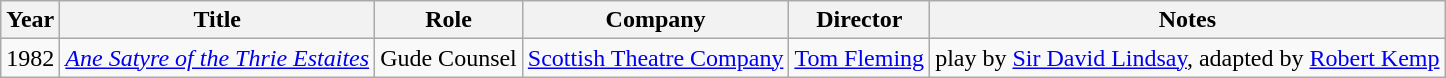<table class="wikitable">
<tr>
<th>Year</th>
<th>Title</th>
<th>Role</th>
<th>Company</th>
<th>Director</th>
<th>Notes</th>
</tr>
<tr>
<td>1982</td>
<td><em><a href='#'>Ane Satyre of the Thrie Estaites</a></em></td>
<td>Gude Counsel</td>
<td><a href='#'>Scottish Theatre Company</a></td>
<td><a href='#'>Tom Fleming</a></td>
<td>play by <a href='#'>Sir David Lindsay</a>, adapted by <a href='#'>Robert Kemp</a></td>
</tr>
</table>
